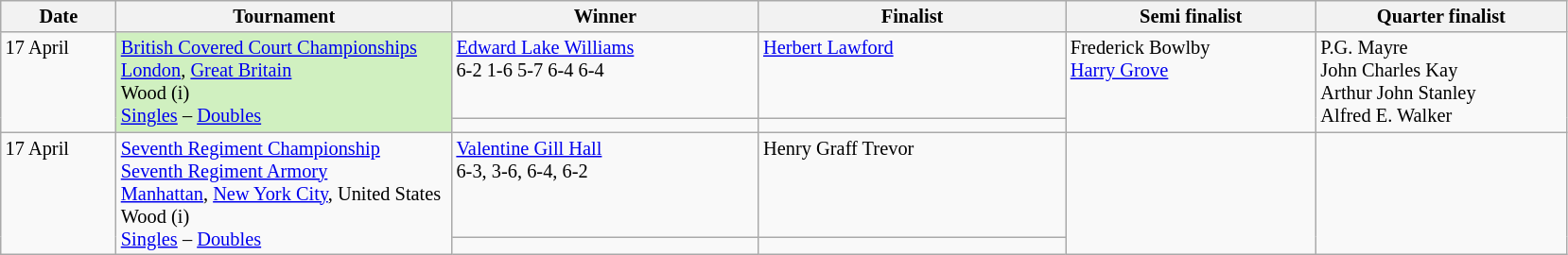<table class="wikitable" style="font-size:85%;">
<tr>
<th width="75">Date</th>
<th width="230">Tournament</th>
<th width="210">Winner</th>
<th width="210">Finalist</th>
<th width="170">Semi finalist</th>
<th width="170">Quarter finalist</th>
</tr>
<tr valign=top>
<td rowspan=2>17 April</td>
<td style="background:#d0f0c0" rowspan=2><a href='#'>British Covered Court Championships</a><br> <a href='#'>London</a>, <a href='#'>Great Britain</a><br>Wood (i)<br><a href='#'>Singles</a> – <a href='#'>Doubles</a></td>
<td> <a href='#'>Edward Lake Williams</a><br>6-2 1-6 5-7 6-4 6-4</td>
<td> <a href='#'>Herbert Lawford</a></td>
<td rowspan=2>  Frederick Bowlby<br> <a href='#'>Harry Grove</a></td>
<td rowspan=2> P.G. Mayre<br> John Charles Kay<br> Arthur John Stanley<br> Alfred E. Walker</td>
</tr>
<tr valign=top>
<td></td>
<td></td>
</tr>
<tr valign=top>
<td rowspan=2>17 April</td>
<td rowspan=2><a href='#'>Seventh Regiment Championship</a> <br><a href='#'>Seventh Regiment Armory</a><br> <a href='#'>Manhattan</a>, <a href='#'>New York City</a>, United States<br>Wood (i)<br><a href='#'>Singles</a> – <a href='#'>Doubles</a></td>
<td> <a href='#'>Valentine Gill Hall</a> <br>6-3, 3-6, 6-4, 6-2</td>
<td> Henry Graff Trevor</td>
<td rowspan=2></td>
<td rowspan=2></td>
</tr>
<tr valign=top>
<td></td>
<td></td>
</tr>
</table>
